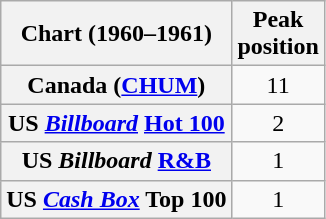<table class="wikitable sortable plainrowheaders">
<tr>
<th scope="col">Chart (1960–1961)</th>
<th scope="col">Peak<br>position</th>
</tr>
<tr>
<th scope="row">Canada (<a href='#'>CHUM</a>)</th>
<td style="text-align:center;">11</td>
</tr>
<tr>
<th scope="row">US <em><a href='#'>Billboard</a></em> <a href='#'>Hot 100</a></th>
<td style="text-align:center;">2</td>
</tr>
<tr>
<th scope="row">US <em>Billboard</em> <a href='#'>R&B</a></th>
<td style="text-align:center;">1</td>
</tr>
<tr>
<th scope="row">US <em><a href='#'>Cash Box</a></em> Top 100</th>
<td style="text-align:center;">1</td>
</tr>
</table>
